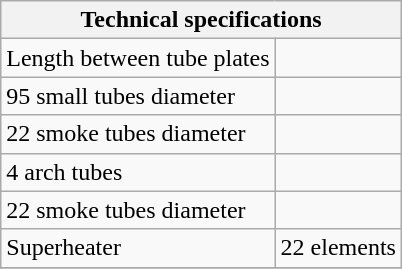<table class="wikitable">
<tr>
<th colspan=2>Technical specifications</th>
</tr>
<tr>
<td>Length between tube plates</td>
<td></td>
</tr>
<tr>
<td>95 small tubes diameter</td>
<td></td>
</tr>
<tr>
<td>22 smoke tubes diameter</td>
<td></td>
</tr>
<tr>
<td>4 arch tubes</td>
<td></td>
</tr>
<tr>
<td>22 smoke tubes diameter</td>
<td></td>
</tr>
<tr>
<td>Superheater</td>
<td>22 elements</td>
</tr>
<tr>
</tr>
</table>
